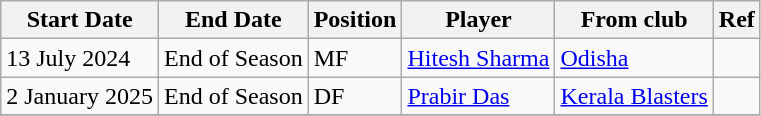<table class="wikitable plainrowheaders" style="text-align:center; text-align:left">
<tr>
<th scope="col">Start Date</th>
<th scope="col">End Date</th>
<th scope="col">Position</th>
<th scope="col">Player</th>
<th scope="col">From club</th>
<th scope="col">Ref</th>
</tr>
<tr>
<td>13 July 2024</td>
<td>End of Season</td>
<td>MF</td>
<td> <a href='#'>Hitesh Sharma</a></td>
<td> <a href='#'>Odisha</a></td>
<td></td>
</tr>
<tr>
<td>2 January 2025</td>
<td>End of Season</td>
<td>DF</td>
<td> <a href='#'>Prabir Das</a></td>
<td> <a href='#'>Kerala Blasters</a></td>
<td></td>
</tr>
<tr>
</tr>
</table>
